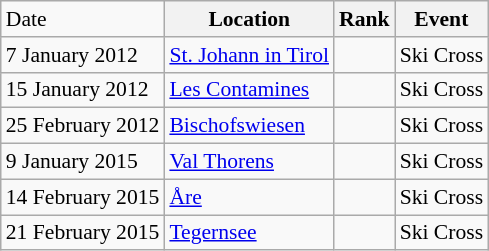<table class="wikitable sortable" style="font-size:90%" style="text-align:center">
<tr>
<td>Date</td>
<th>Location</th>
<th>Rank</th>
<th>Event</th>
</tr>
<tr>
<td>7 January 2012</td>
<td><a href='#'>St. Johann in Tirol</a></td>
<td></td>
<td>Ski Cross</td>
</tr>
<tr>
<td>15 January 2012</td>
<td><a href='#'>Les Contamines</a></td>
<td></td>
<td>Ski Cross</td>
</tr>
<tr>
<td>25 February 2012</td>
<td><a href='#'>Bischofswiesen</a></td>
<td></td>
<td>Ski Cross</td>
</tr>
<tr>
<td>9 January 2015</td>
<td><a href='#'>Val Thorens</a></td>
<td></td>
<td>Ski Cross</td>
</tr>
<tr>
<td>14 February 2015</td>
<td><a href='#'>Åre</a></td>
<td></td>
<td>Ski Cross</td>
</tr>
<tr>
<td>21 February 2015</td>
<td><a href='#'>Tegernsee</a></td>
<td></td>
<td>Ski Cross</td>
</tr>
</table>
